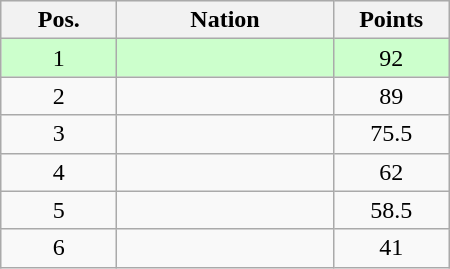<table class="wikitable gauche" cellspacing="1" style="width:300px;">
<tr style="background:#efefef; text-align:center;">
<th style="width:70px;">Pos.</th>
<th>Nation</th>
<th style="width:70px;">Points</th>
</tr>
<tr style="vertical-align:top; text-align:center; background:#ccffcc;">
<td>1</td>
<td style="text-align:left;"></td>
<td>92</td>
</tr>
<tr style="vertical-align:top; text-align:center;">
<td>2</td>
<td style="text-align:left;"></td>
<td>89</td>
</tr>
<tr style="vertical-align:top; text-align:center;">
<td>3</td>
<td style="text-align:left;"></td>
<td>75.5</td>
</tr>
<tr style="vertical-align:top; text-align:center;">
<td>4</td>
<td style="text-align:left;"></td>
<td>62</td>
</tr>
<tr style="vertical-align:top; text-align:center;">
<td>5</td>
<td style="text-align:left;"></td>
<td>58.5</td>
</tr>
<tr style="vertical-align:top; text-align:center;">
<td>6</td>
<td style="text-align:left;"></td>
<td>41</td>
</tr>
</table>
